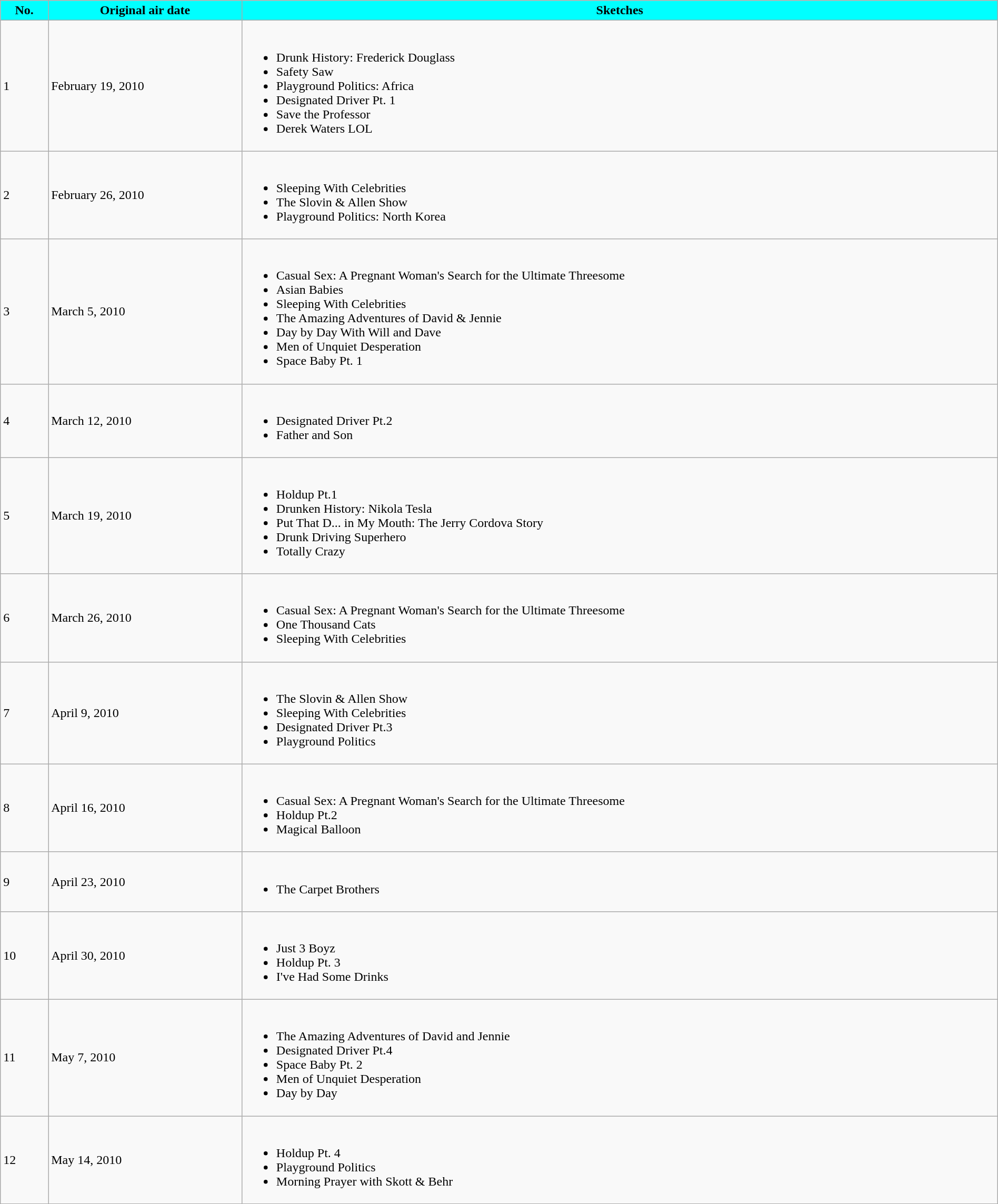<table class="wikitable" style="width:100%;">
<tr>
<th style="background:#00FFFF">No.</th>
<th style="background:#00FFFF">Original air date</th>
<th style="background:#00FFFF">Sketches</th>
</tr>
<tr>
<td>1</td>
<td>February 19, 2010</td>
<td><br><ul><li>Drunk History: Frederick Douglass</li><li>Safety Saw</li><li>Playground Politics: Africa</li><li>Designated Driver Pt. 1</li><li>Save the Professor</li><li>Derek Waters LOL</li></ul></td>
</tr>
<tr>
<td>2</td>
<td>February 26, 2010</td>
<td><br><ul><li>Sleeping With Celebrities</li><li>The Slovin & Allen Show</li><li>Playground Politics: North Korea</li></ul></td>
</tr>
<tr>
<td>3</td>
<td>March 5, 2010</td>
<td><br><ul><li>Casual Sex: A Pregnant Woman's Search for the Ultimate Threesome</li><li>Asian Babies</li><li>Sleeping With Celebrities</li><li>The Amazing Adventures of David & Jennie</li><li>Day by Day With Will and Dave</li><li>Men of Unquiet Desperation</li><li>Space Baby Pt. 1</li></ul></td>
</tr>
<tr>
<td>4</td>
<td>March 12, 2010</td>
<td><br><ul><li>Designated Driver Pt.2</li><li>Father and Son</li></ul></td>
</tr>
<tr>
<td>5</td>
<td>March 19, 2010</td>
<td><br><ul><li>Holdup Pt.1</li><li>Drunken History: Nikola Tesla</li><li>Put That D... in My Mouth: The Jerry Cordova Story</li><li>Drunk Driving Superhero</li><li>Totally Crazy</li></ul></td>
</tr>
<tr>
<td>6</td>
<td>March 26, 2010</td>
<td><br><ul><li>Casual Sex: A Pregnant Woman's Search for the Ultimate Threesome</li><li>One Thousand Cats</li><li>Sleeping With Celebrities</li></ul></td>
</tr>
<tr>
<td>7</td>
<td>April 9, 2010</td>
<td><br><ul><li>The Slovin & Allen Show</li><li>Sleeping With Celebrities</li><li>Designated Driver Pt.3</li><li>Playground Politics</li></ul></td>
</tr>
<tr>
<td>8</td>
<td>April 16, 2010</td>
<td><br><ul><li>Casual Sex: A Pregnant Woman's Search for the Ultimate Threesome</li><li>Holdup Pt.2</li><li>Magical Balloon</li></ul></td>
</tr>
<tr>
<td>9</td>
<td>April 23, 2010</td>
<td><br><ul><li>The Carpet Brothers</li></ul></td>
</tr>
<tr>
<td>10</td>
<td>April 30, 2010</td>
<td><br><ul><li>Just 3 Boyz</li><li>Holdup Pt. 3</li><li>I've Had Some Drinks</li></ul></td>
</tr>
<tr>
<td>11</td>
<td>May 7, 2010</td>
<td><br><ul><li>The Amazing Adventures of David and Jennie</li><li>Designated Driver Pt.4</li><li>Space Baby Pt. 2</li><li>Men of Unquiet Desperation</li><li>Day by Day</li></ul></td>
</tr>
<tr>
<td>12</td>
<td>May 14, 2010</td>
<td><br><ul><li>Holdup Pt. 4</li><li>Playground Politics</li><li>Morning Prayer with Skott & Behr</li></ul></td>
</tr>
</table>
